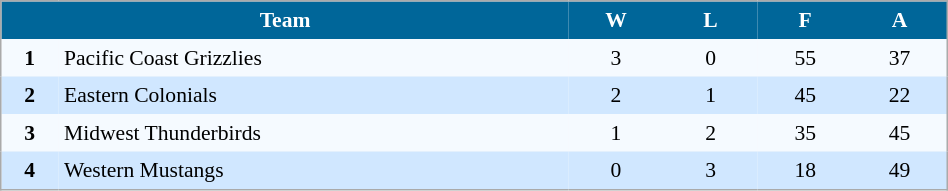<table align=center cellpadding="4" cellspacing="0" style="background: #f9f9f9; border: 1px #aaa solid; border-collapse: collapse; font-size: 90%;" width=50%>
<tr align=center bgcolor=#006699 style="color:white;">
<th width=30% colspan=2>Team</th>
<th width=5%>W</th>
<th width=5%>L</th>
<th width=5%>F</th>
<th width=5%>A</th>
</tr>
<tr align=center bgcolor=#F5FAFF>
<td><strong>1</strong></td>
<td align=left>Pacific Coast Grizzlies</td>
<td>3</td>
<td>0</td>
<td>55</td>
<td>37</td>
</tr>
<tr align=center bgcolor=#D0E7FF>
<td><strong>2</strong></td>
<td align=left>Eastern Colonials</td>
<td>2</td>
<td>1</td>
<td>45</td>
<td>22</td>
</tr>
<tr align=center bgcolor=#F5FAFF>
<td><strong>3</strong></td>
<td align=left>Midwest Thunderbirds</td>
<td>1</td>
<td>2</td>
<td>35</td>
<td>45</td>
</tr>
<tr align=center bgcolor=#D0E7FF>
<td><strong>4</strong></td>
<td align=left>Western Mustangs</td>
<td>0</td>
<td>3</td>
<td>18</td>
<td>49</td>
</tr>
<tr align=center bgcolor=#F5FAFF>
</tr>
</table>
